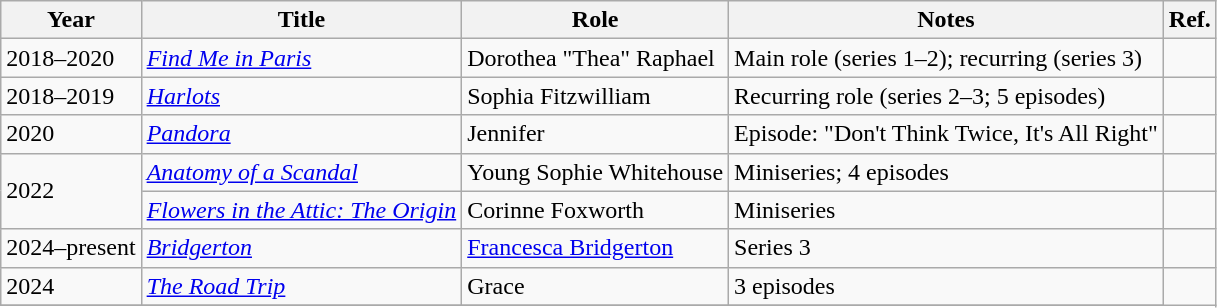<table class="wikitable sortable">
<tr>
<th>Year</th>
<th>Title</th>
<th>Role</th>
<th class="unsortable">Notes</th>
<th>Ref.</th>
</tr>
<tr>
<td>2018–2020</td>
<td><em><a href='#'>Find Me in Paris</a></em></td>
<td>Dorothea "Thea" Raphael</td>
<td>Main role (series 1–2); recurring (series 3)</td>
<td></td>
</tr>
<tr>
<td>2018–2019</td>
<td><em><a href='#'>Harlots</a></em></td>
<td>Sophia Fitzwilliam</td>
<td>Recurring role (series 2–3; 5 episodes)</td>
<td></td>
</tr>
<tr>
<td>2020</td>
<td><em><a href='#'>Pandora</a></em></td>
<td>Jennifer</td>
<td>Episode: "Don't Think Twice, It's All Right"</td>
<td></td>
</tr>
<tr>
<td rowspan="2">2022</td>
<td><em><a href='#'>Anatomy of a Scandal</a></em></td>
<td>Young Sophie Whitehouse</td>
<td>Miniseries; 4 episodes</td>
<td></td>
</tr>
<tr>
<td><em><a href='#'>Flowers in the Attic: The Origin</a></em></td>
<td>Corinne Foxworth</td>
<td>Miniseries</td>
<td></td>
</tr>
<tr>
<td>2024–present</td>
<td><em><a href='#'>Bridgerton</a></em></td>
<td><a href='#'>Francesca Bridgerton</a></td>
<td>Series 3</td>
<td></td>
</tr>
<tr>
<td>2024</td>
<td><em><a href='#'>The Road Trip</a></em></td>
<td>Grace</td>
<td>3 episodes</td>
</tr>
<tr>
</tr>
</table>
